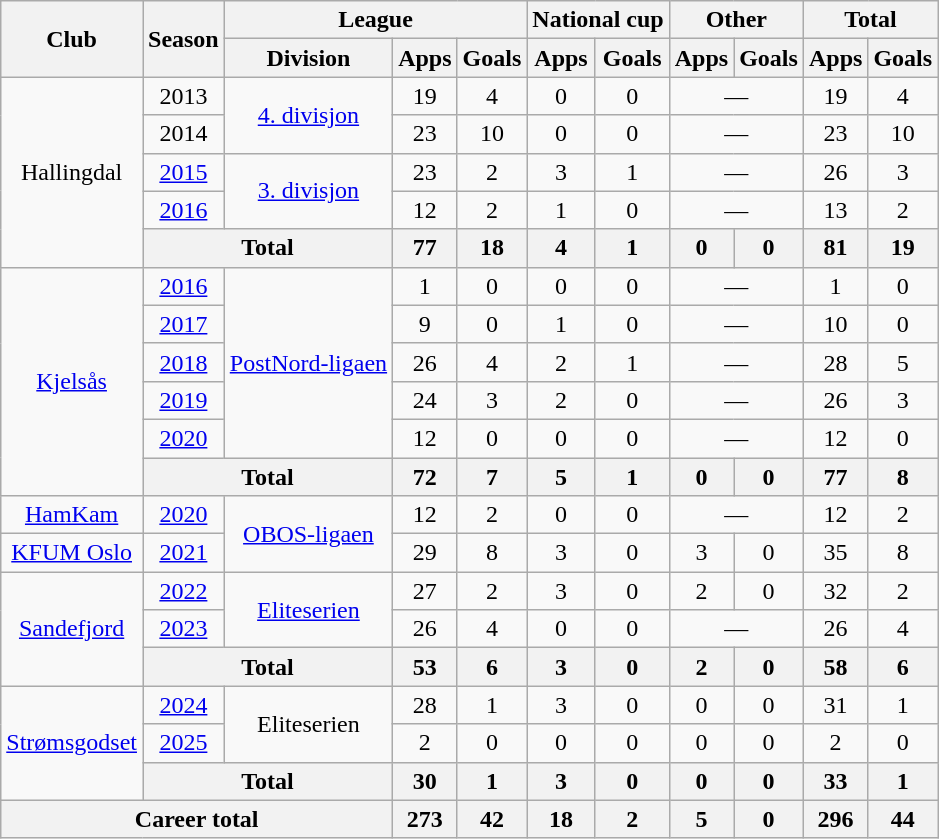<table class="wikitable" style="text-align: center;">
<tr>
<th rowspan="2">Club</th>
<th rowspan="2">Season</th>
<th colspan="3">League</th>
<th colspan="2">National cup</th>
<th colspan="2">Other</th>
<th colspan="2">Total</th>
</tr>
<tr>
<th>Division</th>
<th>Apps</th>
<th>Goals</th>
<th>Apps</th>
<th>Goals</th>
<th>Apps</th>
<th>Goals</th>
<th>Apps</th>
<th>Goals</th>
</tr>
<tr>
<td rowspan="5">Hallingdal</td>
<td>2013</td>
<td rowspan="2"><a href='#'>4. divisjon</a></td>
<td>19</td>
<td>4</td>
<td>0</td>
<td>0</td>
<td colspan="2">—</td>
<td>19</td>
<td>4</td>
</tr>
<tr>
<td>2014</td>
<td>23</td>
<td>10</td>
<td>0</td>
<td>0</td>
<td colspan="2">—</td>
<td>23</td>
<td>10</td>
</tr>
<tr>
<td><a href='#'>2015</a></td>
<td rowspan="2"><a href='#'>3. divisjon</a></td>
<td>23</td>
<td>2</td>
<td>3</td>
<td>1</td>
<td colspan="2">—</td>
<td>26</td>
<td>3</td>
</tr>
<tr>
<td><a href='#'>2016</a></td>
<td>12</td>
<td>2</td>
<td>1</td>
<td>0</td>
<td colspan="2">—</td>
<td>13</td>
<td>2</td>
</tr>
<tr>
<th colspan="2">Total</th>
<th>77</th>
<th>18</th>
<th>4</th>
<th>1</th>
<th>0</th>
<th>0</th>
<th>81</th>
<th>19</th>
</tr>
<tr>
<td rowspan="6"><a href='#'>Kjelsås</a></td>
<td><a href='#'>2016</a></td>
<td rowspan="5"><a href='#'>PostNord-ligaen</a></td>
<td>1</td>
<td>0</td>
<td>0</td>
<td>0</td>
<td colspan="2">—</td>
<td>1</td>
<td>0</td>
</tr>
<tr>
<td><a href='#'>2017</a></td>
<td>9</td>
<td>0</td>
<td>1</td>
<td>0</td>
<td colspan="2">—</td>
<td>10</td>
<td>0</td>
</tr>
<tr>
<td><a href='#'>2018</a></td>
<td>26</td>
<td>4</td>
<td>2</td>
<td>1</td>
<td colspan="2">—</td>
<td>28</td>
<td>5</td>
</tr>
<tr>
<td><a href='#'>2019</a></td>
<td>24</td>
<td>3</td>
<td>2</td>
<td>0</td>
<td colspan="2">—</td>
<td>26</td>
<td>3</td>
</tr>
<tr>
<td><a href='#'>2020</a></td>
<td>12</td>
<td>0</td>
<td>0</td>
<td>0</td>
<td colspan="2">—</td>
<td>12</td>
<td>0</td>
</tr>
<tr>
<th colspan="2">Total</th>
<th>72</th>
<th>7</th>
<th>5</th>
<th>1</th>
<th>0</th>
<th>0</th>
<th>77</th>
<th>8</th>
</tr>
<tr>
<td><a href='#'>HamKam</a></td>
<td><a href='#'>2020</a></td>
<td rowspan="2"><a href='#'>OBOS-ligaen</a></td>
<td>12</td>
<td>2</td>
<td>0</td>
<td>0</td>
<td colspan="2">—</td>
<td>12</td>
<td>2</td>
</tr>
<tr>
<td><a href='#'>KFUM Oslo</a></td>
<td><a href='#'>2021</a></td>
<td>29</td>
<td>8</td>
<td>3</td>
<td>0</td>
<td>3</td>
<td>0</td>
<td>35</td>
<td>8</td>
</tr>
<tr>
<td rowspan="3"><a href='#'>Sandefjord</a></td>
<td><a href='#'>2022</a></td>
<td rowspan="2"><a href='#'>Eliteserien</a></td>
<td>27</td>
<td>2</td>
<td>3</td>
<td>0</td>
<td>2</td>
<td>0</td>
<td>32</td>
<td>2</td>
</tr>
<tr>
<td><a href='#'>2023</a></td>
<td>26</td>
<td>4</td>
<td>0</td>
<td>0</td>
<td colspan="2">—</td>
<td>26</td>
<td>4</td>
</tr>
<tr>
<th colspan="2">Total</th>
<th>53</th>
<th>6</th>
<th>3</th>
<th>0</th>
<th>2</th>
<th>0</th>
<th>58</th>
<th>6</th>
</tr>
<tr>
<td rowspan="3"><a href='#'>Strømsgodset</a></td>
<td><a href='#'>2024</a></td>
<td rowspan="2">Eliteserien</td>
<td>28</td>
<td>1</td>
<td>3</td>
<td>0</td>
<td>0</td>
<td>0</td>
<td>31</td>
<td>1</td>
</tr>
<tr>
<td><a href='#'>2025</a></td>
<td>2</td>
<td>0</td>
<td>0</td>
<td>0</td>
<td>0</td>
<td>0</td>
<td>2</td>
<td>0</td>
</tr>
<tr>
<th colspan="2">Total</th>
<th>30</th>
<th>1</th>
<th>3</th>
<th>0</th>
<th>0</th>
<th>0</th>
<th>33</th>
<th>1</th>
</tr>
<tr>
<th colspan="3">Career total</th>
<th>273</th>
<th>42</th>
<th>18</th>
<th>2</th>
<th>5</th>
<th>0</th>
<th>296</th>
<th>44</th>
</tr>
</table>
